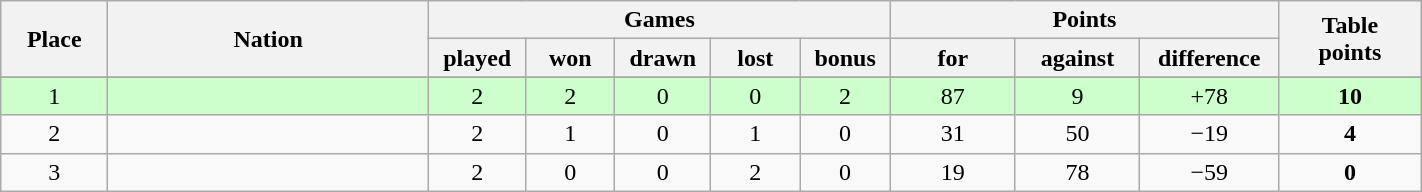<table class="wikitable" width="75%">
<tr>
<th rowspan=2 width="6%">Place</th>
<th rowspan=2 width="18%">Nation</th>
<th colspan=5 width="25%">Games</th>
<th colspan=3 width="18%">Points</th>
<th rowspan=2 width="8%">Table<br>points</th>
</tr>
<tr>
<th width="5%">played</th>
<th width="5%">won</th>
<th width="5%">drawn</th>
<th width="5%">lost</th>
<th width="5%">bonus</th>
<th width="7%">for</th>
<th width="7%">against</th>
<th width="7%">difference</th>
</tr>
<tr>
</tr>
<tr align=center bgcolor="#ccffcc">
<td>1</td>
<td align=left></td>
<td>2</td>
<td>2</td>
<td>0</td>
<td>0</td>
<td>2</td>
<td>87</td>
<td>9</td>
<td>+78</td>
<td><strong>10</strong></td>
</tr>
<tr align=center>
<td>2</td>
<td align=left></td>
<td>2</td>
<td>1</td>
<td>0</td>
<td>1</td>
<td>0</td>
<td>31</td>
<td>50</td>
<td>−19</td>
<td><strong>4</strong></td>
</tr>
<tr align=center>
<td>3</td>
<td align=left></td>
<td>2</td>
<td>0</td>
<td>0</td>
<td>2</td>
<td>0</td>
<td>19</td>
<td>78</td>
<td>−59</td>
<td><strong>0</strong></td>
</tr>
</table>
